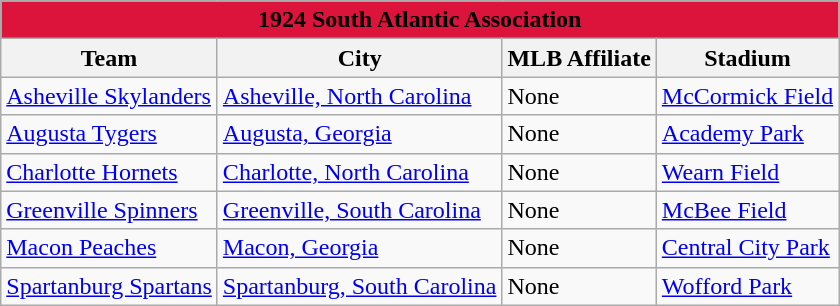<table class="wikitable" style="width:auto">
<tr>
<td bgcolor="#DC143C" align="center" colspan="7"><strong><span>1924 South Atlantic Association</span></strong></td>
</tr>
<tr>
<th>Team</th>
<th>City</th>
<th>MLB Affiliate</th>
<th>Stadium</th>
</tr>
<tr>
<td><a href='#'>Asheville Skylanders</a></td>
<td><a href='#'>Asheville, North Carolina</a></td>
<td>None</td>
<td><a href='#'>McCormick Field</a></td>
</tr>
<tr>
<td><a href='#'>Augusta Tygers</a></td>
<td><a href='#'>Augusta, Georgia</a></td>
<td>None</td>
<td><a href='#'>Academy Park</a></td>
</tr>
<tr>
<td><a href='#'>Charlotte Hornets</a></td>
<td><a href='#'>Charlotte, North Carolina</a></td>
<td>None</td>
<td><a href='#'>Wearn Field</a></td>
</tr>
<tr>
<td><a href='#'>Greenville Spinners</a></td>
<td><a href='#'>Greenville, South Carolina</a></td>
<td>None</td>
<td><a href='#'>McBee Field</a></td>
</tr>
<tr>
<td><a href='#'>Macon Peaches</a></td>
<td><a href='#'>Macon, Georgia</a></td>
<td>None</td>
<td><a href='#'>Central City Park</a></td>
</tr>
<tr>
<td><a href='#'>Spartanburg Spartans</a></td>
<td><a href='#'>Spartanburg, South Carolina</a></td>
<td>None</td>
<td><a href='#'>Wofford Park</a></td>
</tr>
</table>
